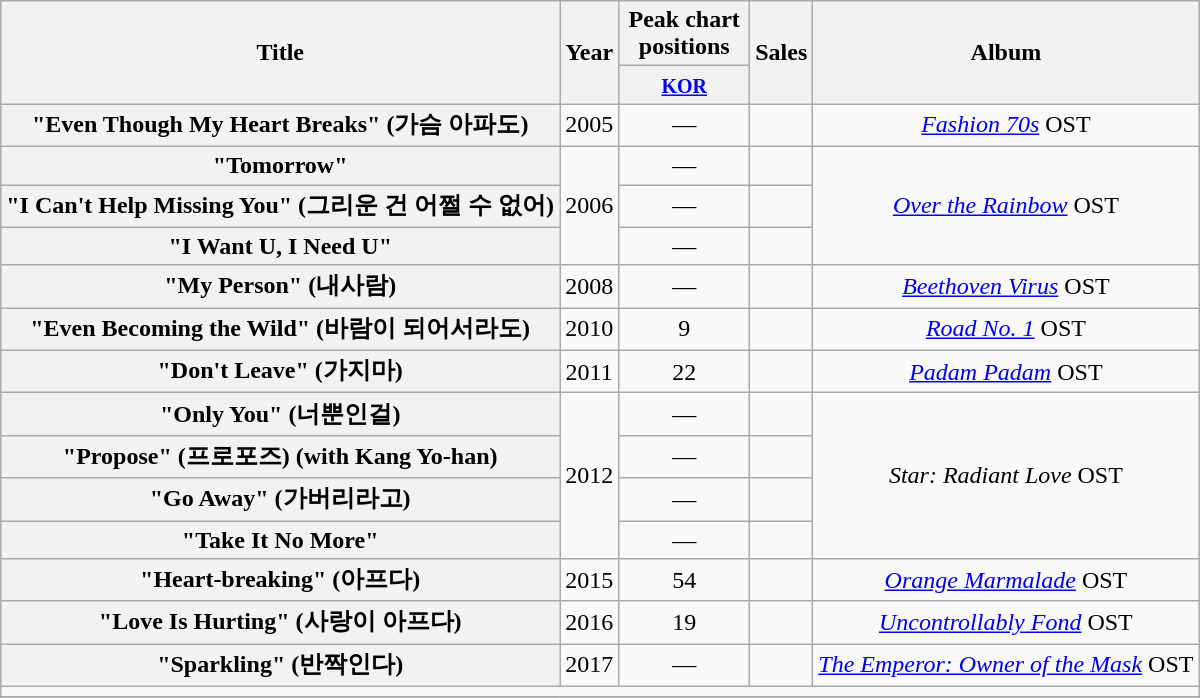<table class="wikitable plainrowheaders" style="text-align:center;">
<tr>
<th rowspan="2" scope="col">Title</th>
<th rowspan="2" scope="col">Year</th>
<th colspan="1" scope="col" style="width:5em;">Peak chart positions</th>
<th rowspan="2" scope="col">Sales<br></th>
<th rowspan="2" scope="col">Album</th>
</tr>
<tr>
<th><small><a href='#'>KOR</a></small><br></th>
</tr>
<tr>
<th scope="row">"Even Though My Heart Breaks" (가슴 아파도)</th>
<td>2005</td>
<td>—</td>
<td></td>
<td><em><a href='#'>Fashion 70s</a></em> OST</td>
</tr>
<tr>
<th scope="row">"Tomorrow"</th>
<td rowspan="3">2006</td>
<td>—</td>
<td></td>
<td rowspan="3"><em><a href='#'>Over the Rainbow</a></em> OST</td>
</tr>
<tr>
<th scope="row">"I Can't Help Missing You" (그리운 건 어쩔 수 없어)</th>
<td>—</td>
<td></td>
</tr>
<tr>
<th scope="row">"I Want U, I Need U"</th>
<td>—</td>
<td></td>
</tr>
<tr>
<th scope="row">"My Person" (내사람)</th>
<td>2008</td>
<td>—</td>
<td></td>
<td><em><a href='#'>Beethoven Virus</a></em> OST</td>
</tr>
<tr>
<th scope="row">"Even Becoming the Wild" (바람이 되어서라도)</th>
<td>2010</td>
<td>9</td>
<td></td>
<td><em><a href='#'>Road No. 1</a></em> OST</td>
</tr>
<tr>
<th scope="row">"Don't Leave" (가지마)</th>
<td>2011</td>
<td>22</td>
<td></td>
<td><em><a href='#'>Padam Padam</a></em> OST</td>
</tr>
<tr>
<th scope="row">"Only You" (너뿐인걸)</th>
<td rowspan="4">2012</td>
<td>—</td>
<td></td>
<td rowspan="4"><em>Star: Radiant Love</em> OST</td>
</tr>
<tr>
<th scope="row">"Propose" (프로포즈) (with Kang Yo-han)</th>
<td>—</td>
<td></td>
</tr>
<tr>
<th scope="row">"Go Away" (가버리라고)</th>
<td>—</td>
<td></td>
</tr>
<tr>
<th scope="row">"Take It No More"</th>
<td>—</td>
<td></td>
</tr>
<tr>
<th scope="row">"Heart-breaking" (아프다)</th>
<td>2015</td>
<td>54</td>
<td></td>
<td><em><a href='#'>Orange Marmalade</a></em> OST</td>
</tr>
<tr>
<th scope="row">"Love Is Hurting" (사랑이 아프다)</th>
<td>2016</td>
<td>19</td>
<td></td>
<td><em><a href='#'>Uncontrollably Fond</a></em> OST</td>
</tr>
<tr>
<th scope="row">"Sparkling" (반짝인다)</th>
<td>2017</td>
<td>—</td>
<td></td>
<td><em><a href='#'>The Emperor: Owner of the Mask</a></em> OST</td>
</tr>
<tr>
<td colspan="5"></td>
</tr>
<tr>
</tr>
</table>
